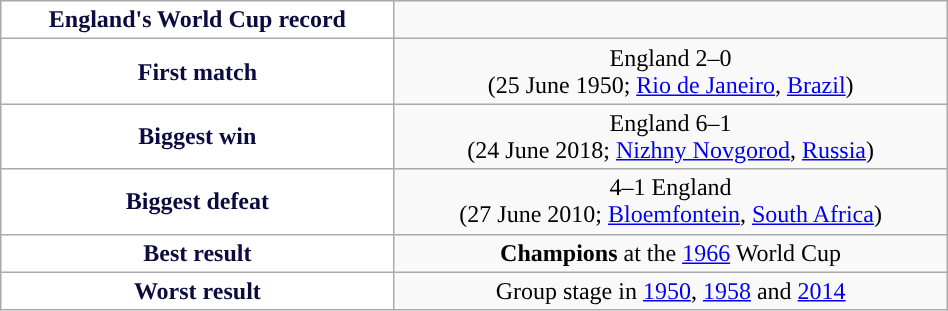<table class="wikitable collapsible collapsed" style="width:50%;text-align:center">
<tr>
<th style="background:white;color:#0B0B3F;"><strong>England's World Cup record</strong></th>
</tr>
<tr>
<th style="background:white;color:#0B0B3F;">First match</th>
<td> England 2–0 <br> (25 June 1950; <a href='#'>Rio de Janeiro</a>, <a href='#'>Brazil</a>)</td>
</tr>
<tr>
<th style="background:white;color:#0B0B3F;">Biggest win</th>
<td> England 6–1 <br> (24 June 2018; <a href='#'>Nizhny Novgorod</a>, <a href='#'>Russia</a>)</td>
</tr>
<tr>
<th style="background:white;color:#0B0B3F;">Biggest defeat</th>
<td> 4–1 England <br> (27 June 2010; <a href='#'>Bloemfontein</a>, <a href='#'>South Africa</a>)</td>
</tr>
<tr>
<th style="background:white;color:#0B0B3F;">Best result</th>
<td><strong>Champions</strong> at the <a href='#'>1966</a> World Cup</td>
</tr>
<tr>
<th style="background:white;color:#0B0B3F;">Worst result</th>
<td>Group stage in <a href='#'>1950</a>, <a href='#'>1958</a> and <a href='#'>2014</a></td>
</tr>
</table>
